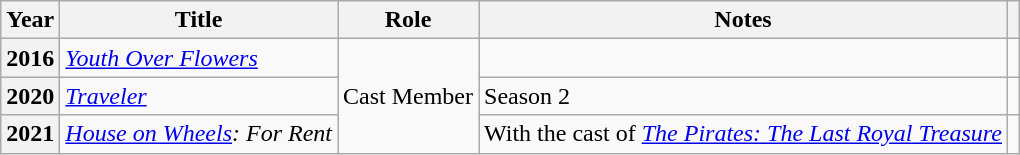<table class="wikitable plainrowheaders sortable">
<tr>
<th scope="col">Year</th>
<th scope="col">Title</th>
<th scope="col">Role</th>
<th scope="col">Notes</th>
<th scope="col" class="unsortable"></th>
</tr>
<tr>
<th scope="row">2016</th>
<td><em><a href='#'>Youth Over Flowers</a></em></td>
<td rowspan="3">Cast Member</td>
<td></td>
<td style="text-align:center"></td>
</tr>
<tr>
<th scope="row">2020</th>
<td><em><a href='#'>Traveler</a></em></td>
<td>Season 2</td>
<td style="text-align:center"></td>
</tr>
<tr>
<th scope="row">2021</th>
<td><em><a href='#'>House on Wheels</a>: For Rent</em></td>
<td>With the cast of <em><a href='#'>The Pirates: The Last Royal Treasure</a></em></td>
<td style="text-align:center"></td>
</tr>
</table>
